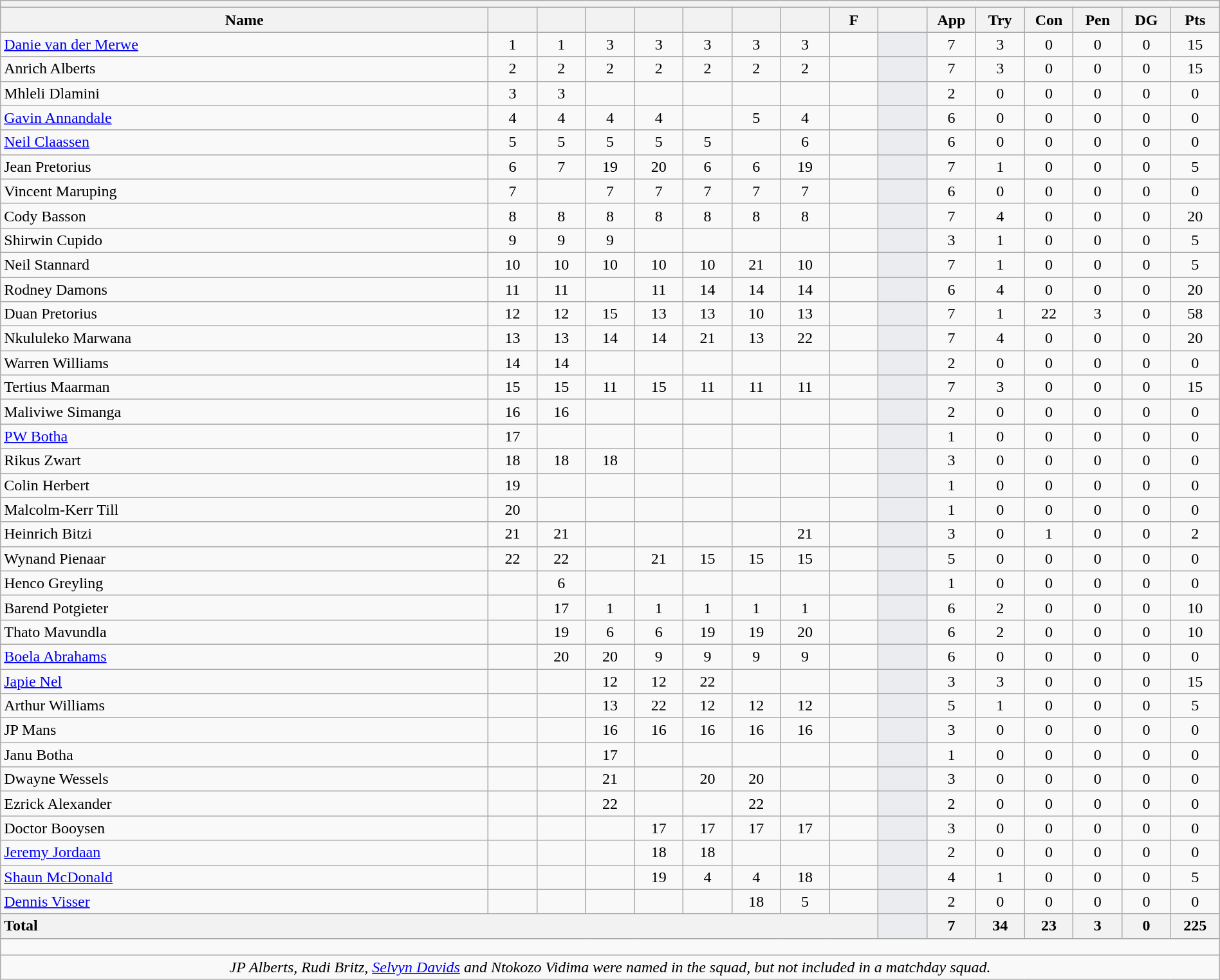<table class="wikitable collapsible collapsed" style="text-align:center; font-size:100%; width:100%">
<tr>
<th colspan="100%"></th>
</tr>
<tr>
<th style="width:40%;">Name</th>
<th style="width:4%;"></th>
<th style="width:4%;"></th>
<th style="width:4%;"></th>
<th style="width:4%;"></th>
<th style="width:4%;"></th>
<th style="width:4%;"></th>
<th style="width:4%;"></th>
<th style="width:4%;">F</th>
<th style="width:4%;"></th>
<th style="width:4%;">App</th>
<th style="width:4%;">Try</th>
<th style="width:4%;">Con</th>
<th style="width:4%;">Pen</th>
<th style="width:4%;">DG</th>
<th style="width:4%;">Pts</th>
</tr>
<tr>
<td style="text-align:left;"><a href='#'>Danie van der Merwe</a></td>
<td>1</td>
<td>1</td>
<td>3</td>
<td>3</td>
<td>3</td>
<td>3</td>
<td>3</td>
<td></td>
<td style="background:#EBECF0;"></td>
<td>7</td>
<td>3</td>
<td>0</td>
<td>0</td>
<td>0</td>
<td>15</td>
</tr>
<tr>
<td style="text-align:left;">Anrich Alberts</td>
<td>2</td>
<td>2</td>
<td>2</td>
<td>2</td>
<td>2</td>
<td>2</td>
<td>2</td>
<td></td>
<td style="background:#EBECF0;"></td>
<td>7</td>
<td>3</td>
<td>0</td>
<td>0</td>
<td>0</td>
<td>15</td>
</tr>
<tr>
<td style="text-align:left;">Mhleli Dlamini</td>
<td>3</td>
<td>3</td>
<td></td>
<td></td>
<td></td>
<td></td>
<td></td>
<td></td>
<td style="background:#EBECF0;"></td>
<td>2</td>
<td>0</td>
<td>0</td>
<td>0</td>
<td>0</td>
<td>0</td>
</tr>
<tr>
<td style="text-align:left;"><a href='#'>Gavin Annandale</a></td>
<td>4</td>
<td>4</td>
<td>4</td>
<td>4</td>
<td></td>
<td>5</td>
<td>4</td>
<td></td>
<td style="background:#EBECF0;"></td>
<td>6</td>
<td>0</td>
<td>0</td>
<td>0</td>
<td>0</td>
<td>0</td>
</tr>
<tr>
<td style="text-align:left;"><a href='#'>Neil Claassen</a></td>
<td>5</td>
<td>5</td>
<td>5</td>
<td>5</td>
<td>5</td>
<td></td>
<td>6</td>
<td></td>
<td style="background:#EBECF0;"></td>
<td>6</td>
<td>0</td>
<td>0</td>
<td>0</td>
<td>0</td>
<td>0</td>
</tr>
<tr>
<td style="text-align:left;">Jean Pretorius</td>
<td>6</td>
<td>7</td>
<td>19 </td>
<td>20 </td>
<td>6</td>
<td>6</td>
<td>19 </td>
<td></td>
<td style="background:#EBECF0;"></td>
<td>7</td>
<td>1</td>
<td>0</td>
<td>0</td>
<td>0</td>
<td>5</td>
</tr>
<tr>
<td style="text-align:left;">Vincent Maruping</td>
<td>7</td>
<td></td>
<td>7</td>
<td>7</td>
<td>7</td>
<td>7</td>
<td>7</td>
<td></td>
<td style="background:#EBECF0;"></td>
<td>6</td>
<td>0</td>
<td>0</td>
<td>0</td>
<td>0</td>
<td>0</td>
</tr>
<tr>
<td style="text-align:left;">Cody Basson</td>
<td>8</td>
<td>8</td>
<td>8</td>
<td>8</td>
<td>8</td>
<td>8</td>
<td>8</td>
<td></td>
<td style="background:#EBECF0;"></td>
<td>7</td>
<td>4</td>
<td>0</td>
<td>0</td>
<td>0</td>
<td>20</td>
</tr>
<tr>
<td style="text-align:left;">Shirwin Cupido</td>
<td>9</td>
<td>9</td>
<td>9</td>
<td></td>
<td></td>
<td></td>
<td></td>
<td></td>
<td style="background:#EBECF0;"></td>
<td>3</td>
<td>1</td>
<td>0</td>
<td>0</td>
<td>0</td>
<td>5</td>
</tr>
<tr>
<td style="text-align:left;">Neil Stannard</td>
<td>10</td>
<td>10</td>
<td>10</td>
<td>10</td>
<td>10</td>
<td>21 </td>
<td>10</td>
<td></td>
<td style="background:#EBECF0;"></td>
<td>7</td>
<td>1</td>
<td>0</td>
<td>0</td>
<td>0</td>
<td>5</td>
</tr>
<tr>
<td style="text-align:left;">Rodney Damons</td>
<td>11</td>
<td>11</td>
<td></td>
<td>11</td>
<td>14</td>
<td>14</td>
<td>14</td>
<td></td>
<td style="background:#EBECF0;"></td>
<td>6</td>
<td>4</td>
<td>0</td>
<td>0</td>
<td>0</td>
<td>20</td>
</tr>
<tr>
<td style="text-align:left;">Duan Pretorius</td>
<td>12</td>
<td>12</td>
<td>15</td>
<td>13</td>
<td>13</td>
<td>10</td>
<td>13</td>
<td></td>
<td style="background:#EBECF0;"></td>
<td>7</td>
<td>1</td>
<td>22</td>
<td>3</td>
<td>0</td>
<td>58</td>
</tr>
<tr>
<td style="text-align:left;">Nkululeko Marwana</td>
<td>13</td>
<td>13</td>
<td>14</td>
<td>14</td>
<td>21 </td>
<td>13</td>
<td>22 </td>
<td></td>
<td style="background:#EBECF0;"></td>
<td>7</td>
<td>4</td>
<td>0</td>
<td>0</td>
<td>0</td>
<td>20</td>
</tr>
<tr>
<td style="text-align:left;">Warren Williams</td>
<td>14</td>
<td>14</td>
<td></td>
<td></td>
<td></td>
<td></td>
<td></td>
<td></td>
<td style="background:#EBECF0;"></td>
<td>2</td>
<td>0</td>
<td>0</td>
<td>0</td>
<td>0</td>
<td>0</td>
</tr>
<tr>
<td style="text-align:left;">Tertius Maarman</td>
<td>15</td>
<td>15</td>
<td>11</td>
<td>15</td>
<td>11</td>
<td>11</td>
<td>11</td>
<td></td>
<td style="background:#EBECF0;"></td>
<td>7</td>
<td>3</td>
<td>0</td>
<td>0</td>
<td>0</td>
<td>15</td>
</tr>
<tr>
<td style="text-align:left;">Maliviwe Simanga</td>
<td>16 </td>
<td>16 </td>
<td></td>
<td></td>
<td></td>
<td></td>
<td></td>
<td></td>
<td style="background:#EBECF0;"></td>
<td>2</td>
<td>0</td>
<td>0</td>
<td>0</td>
<td>0</td>
<td>0</td>
</tr>
<tr>
<td style="text-align:left;"><a href='#'>PW Botha</a></td>
<td>17 </td>
<td></td>
<td></td>
<td></td>
<td></td>
<td></td>
<td></td>
<td></td>
<td style="background:#EBECF0;"></td>
<td>1</td>
<td>0</td>
<td>0</td>
<td>0</td>
<td>0</td>
<td>0</td>
</tr>
<tr>
<td style="text-align:left;">Rikus Zwart</td>
<td>18 </td>
<td>18 </td>
<td>18 </td>
<td></td>
<td></td>
<td></td>
<td></td>
<td></td>
<td style="background:#EBECF0;"></td>
<td>3</td>
<td>0</td>
<td>0</td>
<td>0</td>
<td>0</td>
<td>0</td>
</tr>
<tr>
<td style="text-align:left;">Colin Herbert</td>
<td>19 </td>
<td></td>
<td></td>
<td></td>
<td></td>
<td></td>
<td></td>
<td></td>
<td style="background:#EBECF0;"></td>
<td>1</td>
<td>0</td>
<td>0</td>
<td>0</td>
<td>0</td>
<td>0</td>
</tr>
<tr>
<td style="text-align:left;">Malcolm-Kerr Till</td>
<td>20 </td>
<td></td>
<td></td>
<td></td>
<td></td>
<td></td>
<td></td>
<td></td>
<td style="background:#EBECF0;"></td>
<td>1</td>
<td>0</td>
<td>0</td>
<td>0</td>
<td>0</td>
<td>0</td>
</tr>
<tr>
<td style="text-align:left;">Heinrich Bitzi</td>
<td>21 </td>
<td>21 </td>
<td></td>
<td></td>
<td></td>
<td></td>
<td>21 </td>
<td></td>
<td style="background:#EBECF0;"></td>
<td>3</td>
<td>0</td>
<td>1</td>
<td>0</td>
<td>0</td>
<td>2</td>
</tr>
<tr>
<td style="text-align:left;">Wynand Pienaar</td>
<td>22</td>
<td>22 </td>
<td></td>
<td>21 </td>
<td>15</td>
<td>15</td>
<td>15</td>
<td></td>
<td style="background:#EBECF0;"></td>
<td>5</td>
<td>0</td>
<td>0</td>
<td>0</td>
<td>0</td>
<td>0</td>
</tr>
<tr>
<td style="text-align:left;">Henco Greyling</td>
<td></td>
<td>6</td>
<td></td>
<td></td>
<td></td>
<td></td>
<td></td>
<td></td>
<td style="background:#EBECF0;"></td>
<td>1</td>
<td>0</td>
<td>0</td>
<td>0</td>
<td>0</td>
<td>0</td>
</tr>
<tr>
<td style="text-align:left;">Barend Potgieter</td>
<td></td>
<td>17 </td>
<td>1</td>
<td>1</td>
<td>1</td>
<td>1</td>
<td>1</td>
<td></td>
<td style="background:#EBECF0;"></td>
<td>6</td>
<td>2</td>
<td>0</td>
<td>0</td>
<td>0</td>
<td>10</td>
</tr>
<tr>
<td style="text-align:left;">Thato Mavundla</td>
<td></td>
<td>19 </td>
<td>6</td>
<td>6</td>
<td>19 </td>
<td>19 </td>
<td>20 </td>
<td></td>
<td style="background:#EBECF0;"></td>
<td>6</td>
<td>2</td>
<td>0</td>
<td>0</td>
<td>0</td>
<td>10</td>
</tr>
<tr>
<td style="text-align:left;"><a href='#'>Boela Abrahams</a></td>
<td></td>
<td>20 </td>
<td>20 </td>
<td>9</td>
<td>9</td>
<td>9</td>
<td>9</td>
<td></td>
<td style="background:#EBECF0;"></td>
<td>6</td>
<td>0</td>
<td>0</td>
<td>0</td>
<td>0</td>
<td>0</td>
</tr>
<tr>
<td style="text-align:left;"><a href='#'>Japie Nel</a></td>
<td></td>
<td></td>
<td>12</td>
<td>12</td>
<td>22 </td>
<td></td>
<td></td>
<td></td>
<td style="background:#EBECF0;"></td>
<td>3</td>
<td>3</td>
<td>0</td>
<td>0</td>
<td>0</td>
<td>15</td>
</tr>
<tr>
<td style="text-align:left;">Arthur Williams</td>
<td></td>
<td></td>
<td>13</td>
<td>22 </td>
<td>12</td>
<td>12</td>
<td>12</td>
<td></td>
<td style="background:#EBECF0;"></td>
<td>5</td>
<td>1</td>
<td>0</td>
<td>0</td>
<td>0</td>
<td>5</td>
</tr>
<tr>
<td style="text-align:left;">JP Mans</td>
<td></td>
<td></td>
<td>16</td>
<td>16</td>
<td>16 </td>
<td>16 </td>
<td>16 </td>
<td></td>
<td style="background:#EBECF0;"></td>
<td>3</td>
<td>0</td>
<td>0</td>
<td>0</td>
<td>0</td>
<td>0</td>
</tr>
<tr>
<td style="text-align:left;">Janu Botha</td>
<td></td>
<td></td>
<td>17 </td>
<td></td>
<td></td>
<td></td>
<td></td>
<td></td>
<td style="background:#EBECF0;"></td>
<td>1</td>
<td>0</td>
<td>0</td>
<td>0</td>
<td>0</td>
<td>0</td>
</tr>
<tr>
<td style="text-align:left;">Dwayne Wessels</td>
<td></td>
<td></td>
<td>21 </td>
<td></td>
<td>20 </td>
<td>20 </td>
<td></td>
<td></td>
<td style="background:#EBECF0;"></td>
<td>3</td>
<td>0</td>
<td>0</td>
<td>0</td>
<td>0</td>
<td>0</td>
</tr>
<tr>
<td style="text-align:left;">Ezrick Alexander</td>
<td></td>
<td></td>
<td>22 </td>
<td></td>
<td></td>
<td>22 </td>
<td></td>
<td></td>
<td style="background:#EBECF0;"></td>
<td>2</td>
<td>0</td>
<td>0</td>
<td>0</td>
<td>0</td>
<td>0</td>
</tr>
<tr>
<td style="text-align:left;">Doctor Booysen</td>
<td></td>
<td></td>
<td></td>
<td>17</td>
<td>17 </td>
<td>17 </td>
<td>17 </td>
<td></td>
<td style="background:#EBECF0;"></td>
<td>3</td>
<td>0</td>
<td>0</td>
<td>0</td>
<td>0</td>
<td>0</td>
</tr>
<tr>
<td style="text-align:left;"><a href='#'>Jeremy Jordaan</a></td>
<td></td>
<td></td>
<td></td>
<td>18 </td>
<td>18 </td>
<td></td>
<td></td>
<td></td>
<td style="background:#EBECF0;"></td>
<td>2</td>
<td>0</td>
<td>0</td>
<td>0</td>
<td>0</td>
<td>0</td>
</tr>
<tr>
<td style="text-align:left;"><a href='#'>Shaun McDonald</a></td>
<td></td>
<td></td>
<td></td>
<td>19 </td>
<td>4</td>
<td>4</td>
<td>18 </td>
<td></td>
<td style="background:#EBECF0;"></td>
<td>4</td>
<td>1</td>
<td>0</td>
<td>0</td>
<td>0</td>
<td>5</td>
</tr>
<tr>
<td style="text-align:left;"><a href='#'>Dennis Visser</a></td>
<td></td>
<td></td>
<td></td>
<td></td>
<td></td>
<td>18 </td>
<td>5</td>
<td></td>
<td style="background:#EBECF0;"></td>
<td>2</td>
<td>0</td>
<td>0</td>
<td>0</td>
<td>0</td>
<td>0</td>
</tr>
<tr>
<th colspan="9" style="text-align:left;">Total</th>
<th style="background:#EBECF0;"></th>
<th>7</th>
<th>34</th>
<th>23</th>
<th>3</th>
<th>0</th>
<th>225</th>
</tr>
<tr class="sortbottom">
<td colspan="100%" style="height: 10px;"></td>
</tr>
<tr class="sortbottom">
<td colspan="100%" style="text-align:center;"><em>JP Alberts, Rudi Britz, <a href='#'>Selvyn Davids</a> and Ntokozo Vidima were named in the squad, but not included in a matchday squad.</em></td>
</tr>
</table>
